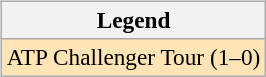<table>
<tr valign=top>
<td><br><table class=wikitable style=font-size:97%>
<tr>
<th>Legend</th>
</tr>
<tr bgcolor=moccasin>
<td>ATP Challenger Tour (1–0)</td>
</tr>
</table>
</td>
<td></td>
</tr>
</table>
